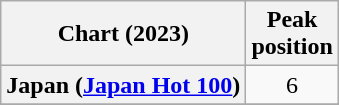<table class="wikitable sortable plainrowheaders" style="text-align:center">
<tr>
<th scope="col">Chart (2023)</th>
<th scope="col">Peak<br>position</th>
</tr>
<tr>
<th scope="row">Japan (<a href='#'>Japan Hot 100</a>)</th>
<td>6</td>
</tr>
<tr>
</tr>
<tr>
</tr>
</table>
